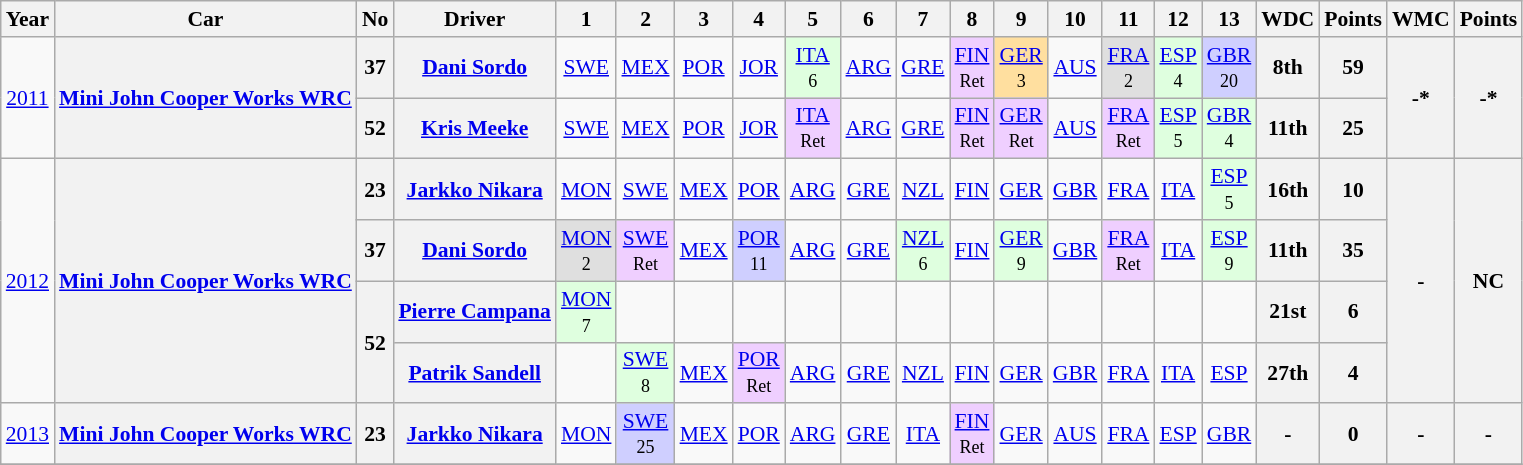<table class="wikitable" style="text-align:center; font-size:90%">
<tr>
<th>Year</th>
<th>Car</th>
<th>No</th>
<th>Driver</th>
<th>1</th>
<th>2</th>
<th>3</th>
<th>4</th>
<th>5</th>
<th>6</th>
<th>7</th>
<th>8</th>
<th>9</th>
<th>10</th>
<th>11</th>
<th>12</th>
<th>13</th>
<th>WDC</th>
<th>Points</th>
<th>WMC</th>
<th>Points</th>
</tr>
<tr>
<td rowspan="2"><a href='#'>2011</a></td>
<th rowspan="2"><a href='#'>Mini John Cooper Works WRC</a></th>
<th>37</th>
<th> <a href='#'>Dani Sordo</a></th>
<td><a href='#'>SWE</a></td>
<td><a href='#'>MEX</a></td>
<td><a href='#'>POR</a></td>
<td><a href='#'>JOR</a></td>
<td style="background:#DFFFDF;"><a href='#'>ITA</a><br><small>6</small></td>
<td><a href='#'>ARG</a></td>
<td><a href='#'>GRE</a></td>
<td style="background:#EFCFFF;"><a href='#'>FIN</a><br><small>Ret</small></td>
<td style="background:#FFDF9F;"><a href='#'>GER</a><br><small>3</small></td>
<td><a href='#'>AUS</a></td>
<td style="background:#DFDFDF;"><a href='#'>FRA</a><br><small>2</small></td>
<td style="background:#DFFFDF;"><a href='#'>ESP</a><br><small>4</small></td>
<td style="background:#CFCFFF;"><a href='#'>GBR</a><br><small>20</small></td>
<th>8th</th>
<th>59</th>
<th rowspan="2">-*</th>
<th rowspan="2">-*</th>
</tr>
<tr>
<th>52</th>
<th> <a href='#'>Kris Meeke</a></th>
<td><a href='#'>SWE</a></td>
<td><a href='#'>MEX</a></td>
<td><a href='#'>POR</a></td>
<td><a href='#'>JOR</a></td>
<td style="background:#EFCFFF;"><a href='#'>ITA</a><br><small>Ret</small></td>
<td><a href='#'>ARG</a></td>
<td><a href='#'>GRE</a></td>
<td style="background:#EFCFFF;"><a href='#'>FIN</a><br><small>Ret</small></td>
<td style="background:#EFCFFF;"><a href='#'>GER</a><br><small>Ret</small></td>
<td><a href='#'>AUS</a></td>
<td style="background:#EFCFFF;"><a href='#'>FRA</a><br><small>Ret</small></td>
<td style="background:#DFFFDF;"><a href='#'>ESP</a><br><small>5</small></td>
<td style="background:#DFFFDF;"><a href='#'>GBR</a><br><small>4</small></td>
<th>11th</th>
<th>25</th>
</tr>
<tr>
<td rowspan="4"><a href='#'>2012</a></td>
<th rowspan="4"><a href='#'>Mini John Cooper Works WRC</a></th>
<th>23</th>
<th> <a href='#'>Jarkko Nikara</a></th>
<td><a href='#'>MON</a></td>
<td><a href='#'>SWE</a></td>
<td><a href='#'>MEX</a></td>
<td><a href='#'>POR</a></td>
<td><a href='#'>ARG</a></td>
<td><a href='#'>GRE</a></td>
<td><a href='#'>NZL</a></td>
<td><a href='#'>FIN</a></td>
<td><a href='#'>GER</a></td>
<td><a href='#'>GBR</a></td>
<td><a href='#'>FRA</a></td>
<td><a href='#'>ITA</a></td>
<td style="background:#DFFFDF;"><a href='#'>ESP</a><br><small>5</small></td>
<th>16th</th>
<th>10</th>
<th rowspan="4">-</th>
<th rowspan="4">NC</th>
</tr>
<tr>
<th>37</th>
<th> <a href='#'>Dani Sordo</a></th>
<td style="background:#DFDFDF;"><a href='#'>MON</a><br><small>2</small></td>
<td style="background:#EFCFFF;"><a href='#'>SWE</a><br><small>Ret</small></td>
<td><a href='#'>MEX</a></td>
<td style="background:#CFCFFF;"><a href='#'>POR</a><br><small>11</small></td>
<td><a href='#'>ARG</a></td>
<td><a href='#'>GRE</a></td>
<td style="background:#DFFFDF;"><a href='#'>NZL</a><br><small>6</small></td>
<td><a href='#'>FIN</a></td>
<td style="background:#DFFFDF;"><a href='#'>GER</a><br><small>9</small></td>
<td><a href='#'>GBR</a></td>
<td style="background:#EFCFFF;"><a href='#'>FRA</a><br><small>Ret</small></td>
<td><a href='#'>ITA</a></td>
<td style="background:#DFFFDF;"><a href='#'>ESP</a><br><small>9</small></td>
<th>11th</th>
<th>35</th>
</tr>
<tr>
<th rowspan="2">52</th>
<th> <a href='#'>Pierre Campana</a></th>
<td style="background:#DFFFDF;"><a href='#'>MON</a><br><small>7</small></td>
<td></td>
<td></td>
<td></td>
<td></td>
<td></td>
<td></td>
<td></td>
<td></td>
<td></td>
<td></td>
<td></td>
<td></td>
<th>21st</th>
<th>6</th>
</tr>
<tr>
<th> <a href='#'>Patrik Sandell</a></th>
<td></td>
<td style="background:#DFFFDF;"><a href='#'>SWE</a><br><small>8</small></td>
<td><a href='#'>MEX</a></td>
<td style="background:#EFCFFF;"><a href='#'>POR</a><br><small>Ret</small></td>
<td><a href='#'>ARG</a></td>
<td><a href='#'>GRE</a></td>
<td><a href='#'>NZL</a></td>
<td><a href='#'>FIN</a></td>
<td><a href='#'>GER</a></td>
<td><a href='#'>GBR</a></td>
<td><a href='#'>FRA</a></td>
<td><a href='#'>ITA</a></td>
<td><a href='#'>ESP</a></td>
<th>27th</th>
<th>4</th>
</tr>
<tr>
<td><a href='#'>2013</a></td>
<th><a href='#'>Mini John Cooper Works WRC</a></th>
<th>23</th>
<th> <a href='#'>Jarkko Nikara</a></th>
<td><a href='#'>MON</a></td>
<td style="background:#CFCFFF;"><a href='#'>SWE</a><br><small>25</small></td>
<td><a href='#'>MEX</a></td>
<td><a href='#'>POR</a></td>
<td><a href='#'>ARG</a></td>
<td><a href='#'>GRE</a></td>
<td><a href='#'>ITA</a></td>
<td style="background:#EFCFFF;"><a href='#'>FIN</a><br><small>Ret</small></td>
<td><a href='#'>GER</a></td>
<td><a href='#'>AUS</a></td>
<td><a href='#'>FRA</a></td>
<td><a href='#'>ESP</a></td>
<td><a href='#'>GBR</a></td>
<th>-</th>
<th>0</th>
<th>-</th>
<th>-</th>
</tr>
<tr>
</tr>
</table>
